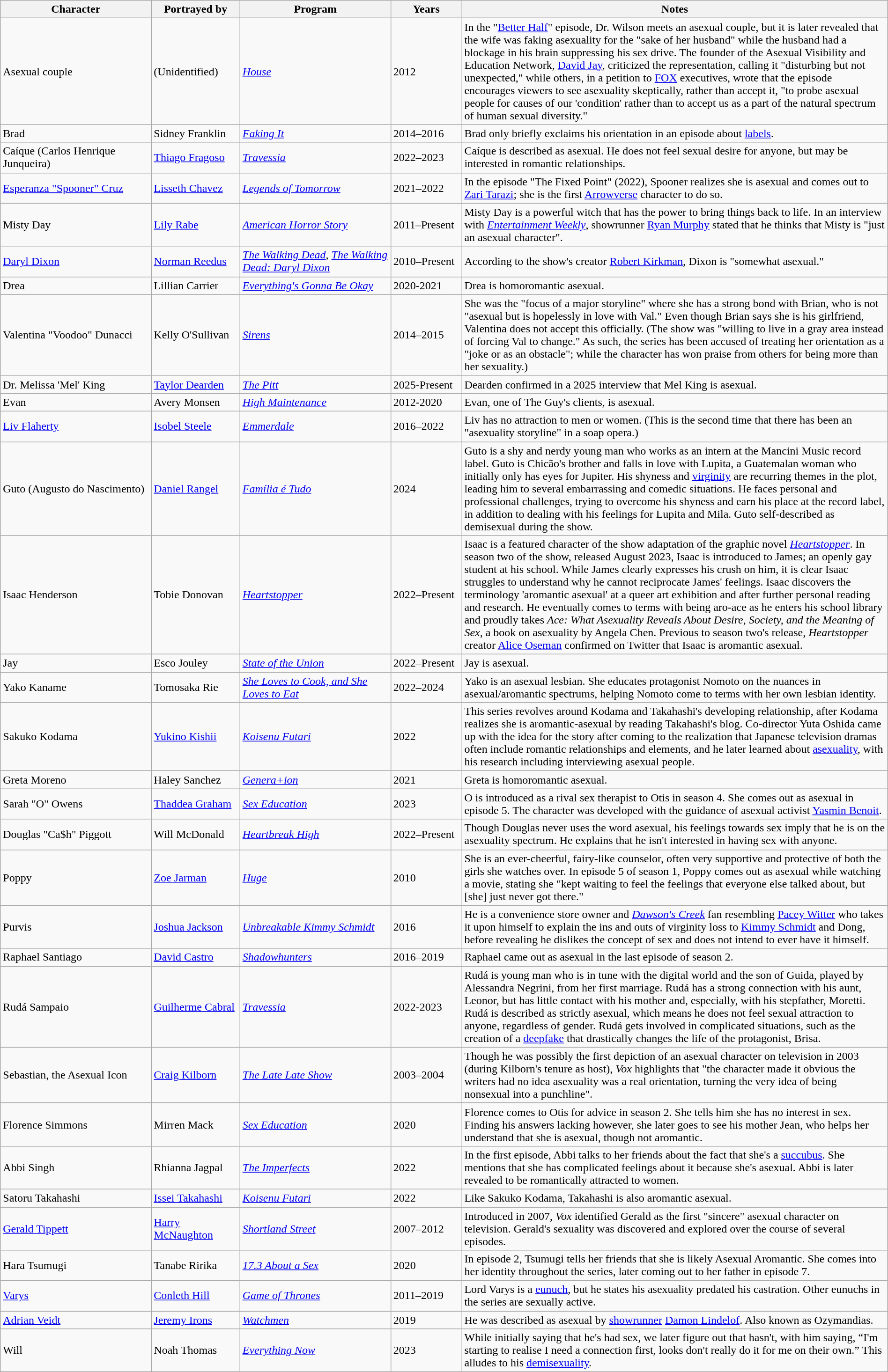<table class="wikitable sortable" style="width:100%">
<tr>
<th style="width:17%;">Character</th>
<th style="width:10%;">Portrayed by</th>
<th style="width:17%;">Program</th>
<th style="width:8%;">Years</th>
<th width=>Notes</th>
</tr>
<tr>
<td>Asexual couple</td>
<td>(Unidentified)</td>
<td><em><a href='#'>House</a></em></td>
<td>2012</td>
<td>In the "<a href='#'>Better Half</a>" episode, Dr. Wilson meets an asexual couple, but it is later revealed that the wife was faking asexuality for the "sake of her husband" while the husband had a blockage in his brain suppressing his sex drive. The founder of the Asexual Visibility and Education Network, <a href='#'>David Jay</a>, criticized the representation, calling it "disturbing but not unexpected," while others, in a petition to <a href='#'>FOX</a> executives, wrote that the episode encourages viewers to see asexuality skeptically, rather than accept it, "to probe asexual people for causes of our 'condition' rather than to accept us as a part of the natural spectrum of human sexual diversity."</td>
</tr>
<tr>
<td>Brad</td>
<td>Sidney Franklin</td>
<td><em><a href='#'>Faking It</a></em></td>
<td>2014–2016</td>
<td>Brad only briefly exclaims his orientation in an episode about <a href='#'>labels</a>.</td>
</tr>
<tr>
<td>Caíque (Carlos Henrique Junqueira)</td>
<td><a href='#'>Thiago Fragoso</a></td>
<td><em><a href='#'>Travessia</a></em></td>
<td>2022–2023</td>
<td>Caíque is described as asexual. He does not feel sexual desire for anyone, but may be interested in romantic relationships.</td>
</tr>
<tr>
<td><a href='#'>Esperanza "Spooner" Cruz</a></td>
<td><a href='#'>Lisseth Chavez</a></td>
<td><em><a href='#'>Legends of Tomorrow</a></em></td>
<td>2021–2022</td>
<td>In the episode "The Fixed Point" (2022), Spooner realizes she is asexual and comes out to <a href='#'>Zari Tarazi</a>; she is the first <a href='#'>Arrowverse</a> character to do so.</td>
</tr>
<tr>
<td>Misty Day</td>
<td><a href='#'>Lily Rabe</a></td>
<td><em><a href='#'>American Horror Story</a></em></td>
<td>2011–Present</td>
<td>Misty Day is a powerful witch that has the power to bring things back to life. In an interview with <em><a href='#'>Entertainment Weekly</a></em>, showrunner <a href='#'>Ryan Murphy</a> stated that he thinks that Misty is "just an asexual character".</td>
</tr>
<tr>
<td><a href='#'>Daryl Dixon</a></td>
<td><a href='#'>Norman Reedus</a></td>
<td><em><a href='#'>The Walking Dead</a></em>, <em><a href='#'>The Walking Dead: Daryl Dixon</a></em></td>
<td>2010–Present</td>
<td>According to the show's creator <a href='#'>Robert Kirkman</a>, Dixon is "somewhat asexual."</td>
</tr>
<tr>
<td>Drea</td>
<td>Lillian Carrier</td>
<td><em><a href='#'>Everything's Gonna Be Okay</a></em></td>
<td>2020-2021</td>
<td>Drea is homoromantic asexual.</td>
</tr>
<tr>
<td>Valentina "Voodoo" Dunacci</td>
<td>Kelly O'Sullivan</td>
<td><em><a href='#'>Sirens</a></em></td>
<td>2014–2015</td>
<td>She was the "focus of a major storyline" where she has a strong bond with Brian, who is not "asexual but is hopelessly in love with Val." Even though Brian says she is his girlfriend, Valentina does not accept this officially. (The show was "willing to live in a gray area instead of forcing Val to change." As such, the series has been accused of treating her orientation as a "joke or as an obstacle"; while the character has won praise from others for being more than her sexuality.)</td>
</tr>
<tr>
<td>Dr. Melissa 'Mel' King</td>
<td><a href='#'>Taylor Dearden</a></td>
<td><em><a href='#'>The Pitt</a></em></td>
<td>2025-Present</td>
<td>Dearden confirmed in a 2025 interview that Mel King is asexual.</td>
</tr>
<tr>
<td>Evan</td>
<td>Avery Monsen</td>
<td><em><a href='#'>High Maintenance</a></em></td>
<td>2012-2020</td>
<td>Evan, one of The Guy's clients, is asexual.</td>
</tr>
<tr>
<td><a href='#'>Liv Flaherty</a></td>
<td><a href='#'>Isobel Steele</a></td>
<td><em><a href='#'>Emmerdale</a></em></td>
<td>2016–2022</td>
<td>Liv has no attraction to men or women. (This is the second time that there has been an "asexuality storyline" in a soap opera.)</td>
</tr>
<tr>
<td>Guto (Augusto do Nascimento)</td>
<td><a href='#'>Daniel Rangel</a></td>
<td><em><a href='#'>Família é Tudo</a></em></td>
<td>2024</td>
<td>Guto is a shy and nerdy young man who works as an intern at the Mancini Music record label. Guto is Chicão's brother and falls in love with Lupita, a Guatemalan woman who initially only has eyes for Jupiter. His shyness and <a href='#'>virginity</a> are recurring themes in the plot, leading him to several embarrassing and comedic situations. He faces personal and professional challenges, trying to overcome his shyness and earn his place at the record label, in addition to dealing with his feelings for Lupita and Mila. Guto self-described as demisexual during the show.</td>
</tr>
<tr>
<td>Isaac Henderson</td>
<td>Tobie Donovan</td>
<td><em><a href='#'>Heartstopper</a></em></td>
<td>2022–Present</td>
<td>Isaac is a featured character of the show adaptation of the graphic novel <em><a href='#'>Heartstopper</a></em>. In season two of the show, released August 2023, Isaac is introduced to James; an openly gay student at his school. While James clearly expresses his crush on him, it is clear Isaac struggles to understand why he cannot reciprocate James' feelings. Isaac discovers the terminology 'aromantic asexual' at a queer art exhibition and after further personal reading and research. He eventually comes to terms with being aro-ace as he enters his school library and proudly takes <em>Ace: What Asexuality Reveals About Desire, Society, and the Meaning of Sex</em>, a book on asexuality by Angela Chen. Previous to season two's release, <em>Heartstopper</em> creator <a href='#'>Alice Oseman</a> confirmed on Twitter that Isaac is aromantic asexual.</td>
</tr>
<tr>
<td>Jay</td>
<td>Esco Jouley</td>
<td><em><a href='#'>State of the Union</a></em></td>
<td>2022–Present</td>
<td>Jay is asexual.</td>
</tr>
<tr>
<td>Yako Kaname</td>
<td>Tomosaka Rie</td>
<td><em><a href='#'>She Loves to Cook, and She Loves to Eat</a></em></td>
<td>2022–2024</td>
<td>Yako is an asexual lesbian. She educates protagonist Nomoto on the nuances in asexual/aromantic spectrums, helping Nomoto come to terms with her own lesbian identity.</td>
</tr>
<tr>
<td>Sakuko Kodama</td>
<td><a href='#'>Yukino Kishii</a></td>
<td><em><a href='#'>Koisenu Futari</a></em></td>
<td>2022</td>
<td>This series revolves around Kodama and Takahashi's developing relationship, after Kodama realizes she is aromantic-asexual by reading Takahashi's blog. Co-director Yuta Oshida came up with the idea for the story after coming to the realization that Japanese television dramas often include romantic relationships and elements, and he later learned about <a href='#'>asexuality</a>, with his research including interviewing asexual people.</td>
</tr>
<tr>
<td>Greta Moreno</td>
<td>Haley Sanchez</td>
<td><em><a href='#'>Genera+ion</a></em></td>
<td>2021</td>
<td>Greta is homoromantic asexual.</td>
</tr>
<tr>
<td>Sarah "O" Owens</td>
<td><a href='#'>Thaddea Graham</a></td>
<td><em><a href='#'>Sex Education</a></em></td>
<td>2023</td>
<td>O is introduced as a rival sex therapist to Otis in season 4. She comes out as asexual in episode 5. The character was developed with the guidance of asexual activist <a href='#'>Yasmin Benoit</a>.</td>
</tr>
<tr>
<td>Douglas "Ca$h" Piggott</td>
<td>Will McDonald</td>
<td><em><a href='#'>Heartbreak High</a></em></td>
<td>2022–Present</td>
<td>Though Douglas never uses the word asexual, his feelings towards sex imply that he is on the asexuality spectrum. He explains that he isn't interested in having sex with anyone.</td>
</tr>
<tr>
<td>Poppy</td>
<td><a href='#'>Zoe Jarman</a></td>
<td><em><a href='#'>Huge</a></em></td>
<td>2010</td>
<td>She is an ever-cheerful, fairy-like counselor, often very supportive and protective of both the girls she watches over. In episode 5 of season 1, Poppy comes out as asexual while watching a movie, stating she "kept waiting to feel the feelings that everyone else talked about, but [she] just never got there."</td>
</tr>
<tr>
<td>Purvis</td>
<td><a href='#'>Joshua Jackson</a></td>
<td><em><a href='#'>Unbreakable Kimmy Schmidt</a></em></td>
<td>2016</td>
<td>He is a convenience store owner and <em><a href='#'>Dawson's Creek</a></em> fan resembling <a href='#'>Pacey Witter</a> who takes it upon himself to explain the ins and outs of virginity loss to <a href='#'>Kimmy Schmidt</a> and Dong, before revealing he dislikes the concept of sex and does not intend to ever have it himself.</td>
</tr>
<tr>
<td>Raphael Santiago</td>
<td><a href='#'>David Castro</a></td>
<td><em><a href='#'>Shadowhunters</a></em></td>
<td>2016–2019</td>
<td>Raphael came out as asexual in the last episode of season 2.</td>
</tr>
<tr>
<td>Rudá Sampaio</td>
<td><a href='#'>Guilherme Cabral</a></td>
<td><em><a href='#'>Travessia</a></em></td>
<td>2022-2023</td>
<td>Rudá is young man who is in tune with the digital world and the son of Guida, played by Alessandra Negrini, from her first marriage. Rudá has a strong connection with his aunt, Leonor, but has little contact with his mother and, especially, with his stepfather, Moretti.<br>Rudá is described as strictly asexual, which means he does not feel sexual attraction to anyone, regardless of gender. Rudá gets involved in complicated situations, such as the creation of a <a href='#'>deepfake</a> that drastically changes the life of the protagonist, Brisa.</td>
</tr>
<tr>
<td>Sebastian, the Asexual Icon</td>
<td><a href='#'>Craig Kilborn</a></td>
<td><em><a href='#'>The Late Late Show</a></em></td>
<td>2003–2004</td>
<td>Though he was possibly the first depiction of an asexual character on television in 2003 (during Kilborn's tenure as host), <em>Vox</em> highlights that "the character made it obvious the writers had no idea asexuality was a real orientation, turning the very idea of being nonsexual into a punchline".</td>
</tr>
<tr>
<td>Florence Simmons</td>
<td>Mirren Mack</td>
<td><em><a href='#'>Sex Education</a></em></td>
<td>2020</td>
<td>Florence comes to Otis for advice in season 2. She tells him she has no interest in sex. Finding his answers lacking however, she later goes to see his mother Jean, who helps her understand that she is asexual, though not aromantic.</td>
</tr>
<tr>
<td>Abbi Singh</td>
<td>Rhianna Jagpal</td>
<td><em><a href='#'>The Imperfects</a></em></td>
<td>2022</td>
<td>In the first episode, Abbi talks to her friends about the fact that she's a <a href='#'>succubus</a>. She mentions that she has complicated feelings about it because she's asexual. Abbi is later revealed to be romantically attracted to women.</td>
</tr>
<tr>
<td>Satoru Takahashi</td>
<td><a href='#'>Issei Takahashi</a></td>
<td><em><a href='#'>Koisenu Futari</a></em></td>
<td>2022</td>
<td>Like Sakuko Kodama, Takahashi is also aromantic asexual.</td>
</tr>
<tr>
<td><a href='#'>Gerald Tippett</a></td>
<td><a href='#'>Harry McNaughton</a></td>
<td><em><a href='#'>Shortland Street</a></em></td>
<td>2007–2012</td>
<td>Introduced in 2007, <em>Vox</em> identified Gerald as the first "sincere" asexual character on television. Gerald's sexuality was discovered and explored over the course of several episodes.</td>
</tr>
<tr>
<td>Hara Tsumugi</td>
<td>Tanabe Ririka</td>
<td><em><a href='#'>17.3 About a Sex</a></em></td>
<td>2020</td>
<td>In episode 2, Tsumugi tells her friends that she is likely Asexual Aromantic. She comes into her identity throughout the series, later coming out to her father in episode 7.</td>
</tr>
<tr>
<td><a href='#'>Varys</a></td>
<td><a href='#'>Conleth Hill</a></td>
<td><em><a href='#'>Game of Thrones</a></em></td>
<td>2011–2019</td>
<td>Lord Varys is a <a href='#'>eunuch</a>, but he states his asexuality predated his castration. Other eunuchs in the series are sexually active.</td>
</tr>
<tr>
<td><a href='#'>Adrian Veidt</a></td>
<td><a href='#'>Jeremy Irons</a></td>
<td><em><a href='#'>Watchmen</a></em></td>
<td>2019</td>
<td>He was described as asexual by <a href='#'>showrunner</a> <a href='#'>Damon Lindelof</a>. Also known as Ozymandias.</td>
</tr>
<tr>
<td>Will</td>
<td>Noah Thomas</td>
<td><em><a href='#'>Everything Now</a></em></td>
<td>2023</td>
<td>While initially saying that he's had sex, we later figure out that hasn't, with him saying, “I'm starting to realise I need a connection first, looks don't really do it for me on their own.” This alludes to his <a href='#'>demisexuality</a>.</td>
</tr>
</table>
